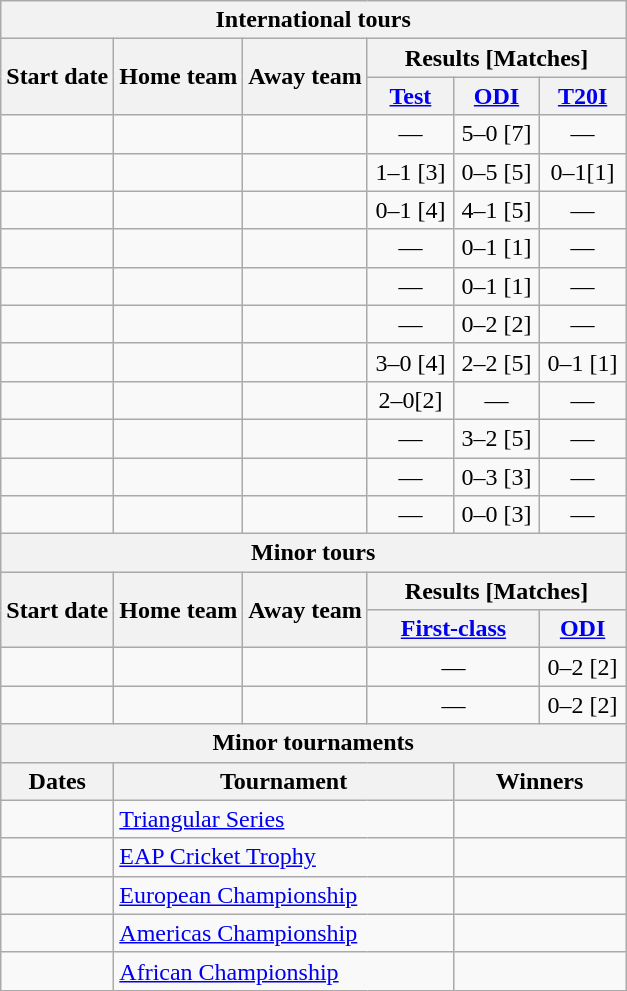<table class="wikitable sortable" style="text-align:center; white-space:nowrap">
<tr>
<th colspan=6>International tours</th>
</tr>
<tr>
<th rowspan=2>Start date</th>
<th rowspan=2>Home team</th>
<th rowspan=2>Away team</th>
<th colspan=3 class="unsortable">Results [Matches]</th>
</tr>
<tr>
<th style="width:50px;" class="unsortable"><a href='#'>Test</a></th>
<th style="width:50px;" class="unsortable"><a href='#'>ODI</a></th>
<th style="width:50px;" class="unsortable"><a href='#'>T20I</a></th>
</tr>
<tr>
<td style="text-align:left"><a href='#'></a></td>
<td style="text-align:left"></td>
<td style="text-align:left"></td>
<td>—</td>
<td>5–0 [7]</td>
<td>—</td>
</tr>
<tr>
<td style="text-align:left"><a href='#'></a></td>
<td style="text-align:left"></td>
<td style="text-align:left"></td>
<td>1–1 [3]</td>
<td>0–5 [5]</td>
<td>0–1[1]</td>
</tr>
<tr>
<td style="text-align:left"><a href='#'></a></td>
<td style="text-align:left"></td>
<td style="text-align:left"></td>
<td>0–1 [4]</td>
<td>4–1 [5]</td>
<td>—</td>
</tr>
<tr>
<td style="text-align:left"><a href='#'></a></td>
<td style="text-align:left"></td>
<td style="text-align:left"></td>
<td>—</td>
<td>0–1 [1]</td>
<td>—</td>
</tr>
<tr>
<td style="text-align:left"><a href='#'></a></td>
<td style="text-align:left"></td>
<td style="text-align:left"></td>
<td>—</td>
<td>0–1 [1]</td>
<td>—</td>
</tr>
<tr>
<td style="text-align:left"><a href='#'></a></td>
<td style="text-align:left"></td>
<td style="text-align:left"></td>
<td>—</td>
<td>0–2 [2]</td>
<td>—</td>
</tr>
<tr>
<td style="text-align:left"><a href='#'></a></td>
<td style="text-align:left"></td>
<td style="text-align:left"></td>
<td>3–0 [4]</td>
<td>2–2 [5]</td>
<td>0–1 [1]</td>
</tr>
<tr>
<td style="text-align:left"><a href='#'></a></td>
<td style="text-align:left"></td>
<td style="text-align:left"></td>
<td>2–0[2]</td>
<td>—</td>
<td>—</td>
</tr>
<tr>
<td style="text-align:left"><a href='#'></a></td>
<td style="text-align:left"></td>
<td style="text-align:left"></td>
<td>—</td>
<td>3–2 [5]</td>
<td>—</td>
</tr>
<tr>
<td style="text-align:left"><a href='#'></a></td>
<td style="text-align:left"></td>
<td style="text-align:left"></td>
<td>—</td>
<td>0–3 [3]</td>
<td>—</td>
</tr>
<tr>
<td style="text-align:left"><a href='#'></a></td>
<td style="text-align:left"></td>
<td style="text-align:left"></td>
<td>—</td>
<td>0–0 [3]</td>
<td>—</td>
</tr>
<tr class="sortbottom">
<th colspan=6>Minor tours</th>
</tr>
<tr class="sortbottom">
<th rowspan=2>Start date</th>
<th rowspan=2>Home team</th>
<th rowspan=2>Away team</th>
<th colspan=6 class="unsortable">Results [Matches]</th>
</tr>
<tr class="sortbottom">
<th colspan=2><a href='#'>First-class</a></th>
<th><a href='#'>ODI</a></th>
</tr>
<tr class="sortbottom">
<td style="text-align:left"><a href='#'></a></td>
<td style="text-align:left"></td>
<td style="text-align:left"></td>
<td colspan=2>—</td>
<td>0–2 [2]</td>
</tr>
<tr>
<td style="text-align:left"><a href='#'></a></td>
<td style="text-align:left"></td>
<td style="text-align:left"></td>
<td colspan=2>—</td>
<td>0–2 [2]</td>
</tr>
<tr class="sortbottom">
<th colspan=6>Minor tournaments</th>
</tr>
<tr class="sortbottom">
<th>Dates</th>
<th colspan=3>Tournament</th>
<th colspan=2>Winners</th>
</tr>
<tr class="sortbottom">
<td style="text-align:left"><a href='#'></a></td>
<td style="text-align:left" colspan=3> <a href='#'>Triangular Series</a></td>
<td style="text-align:left" colspan=2></td>
</tr>
<tr class="sortbottom">
<td style="text-align:left"><a href='#'></a></td>
<td style="text-align:left" colspan=3> <a href='#'>EAP Cricket Trophy</a></td>
<td style="text-align:left" colspan=2></td>
</tr>
<tr class="sortbottom">
<td style="text-align:left"><a href='#'></a></td>
<td style="text-align:left" colspan=3> <a href='#'>European Championship</a></td>
<td style="text-align:left" colspan=2></td>
</tr>
<tr class="sortbottom">
<td style="text-align:left"><a href='#'></a></td>
<td style="text-align:left" colspan=3> <a href='#'>Americas Championship</a></td>
<td style="text-align:left" colspan=2></td>
</tr>
<tr class="sortbottom">
<td style="text-align:left"><a href='#'></a></td>
<td style="text-align:left" colspan=3> <a href='#'>African Championship</a></td>
<td style="text-align:left" colspan=2></td>
</tr>
</table>
